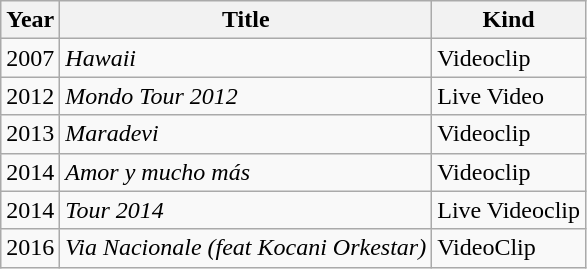<table class="wikitable">
<tr>
<th>Year</th>
<th>Title</th>
<th>Kind</th>
</tr>
<tr>
<td>2007</td>
<td><em>Hawaii</em></td>
<td>Videoclip</td>
</tr>
<tr>
<td>2012</td>
<td><em>Mondo Tour 2012</em></td>
<td>Live Video</td>
</tr>
<tr>
<td>2013</td>
<td><em>Maradevi</em></td>
<td>Videoclip</td>
</tr>
<tr>
<td>2014</td>
<td><em>Amor y mucho más</em></td>
<td>Videoclip</td>
</tr>
<tr>
<td>2014</td>
<td><em>Tour 2014</em></td>
<td>Live Videoclip</td>
</tr>
<tr>
<td>2016</td>
<td><em>Via Nacionale (feat Kocani Orkestar)</em></td>
<td>VideoClip</td>
</tr>
</table>
